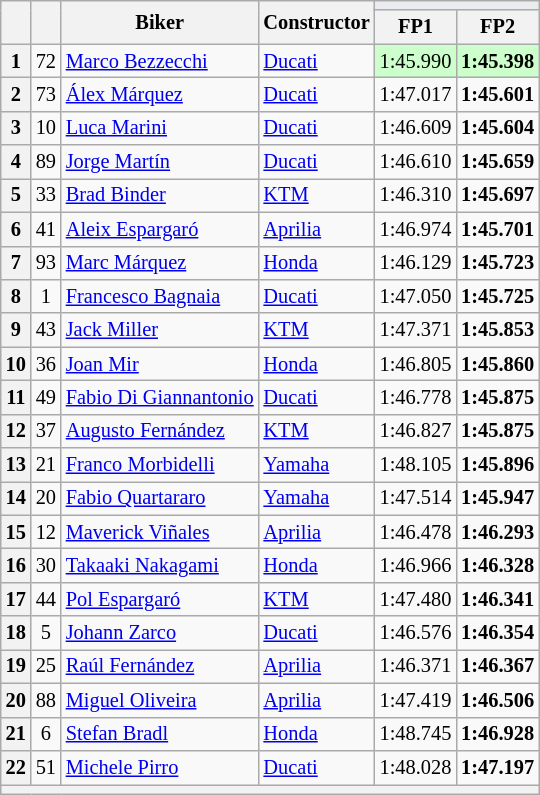<table class="wikitable sortable" style="font-size: 85%;">
<tr>
<th rowspan="2"></th>
<th rowspan="2"></th>
<th rowspan="2">Biker</th>
<th rowspan="2">Constructor</th>
<th colspan="3" style="background:#eaecf0; text-align:center;"></th>
</tr>
<tr>
<th scope="col">FP1</th>
<th scope="col">FP2</th>
</tr>
<tr>
<th scope="row">1</th>
<td align="center">72</td>
<td> <a href='#'>Marco Bezzecchi</a></td>
<td><a href='#'>Ducati</a></td>
<td style="background:#ccffcc;">1:45.990</td>
<td style="background:#ccffcc;"><strong>1:45.398</strong></td>
</tr>
<tr>
<th scope="row">2</th>
<td align="center">73</td>
<td> <a href='#'>Álex Márquez</a></td>
<td><a href='#'>Ducati</a></td>
<td>1:47.017</td>
<td><strong>1:45.601</strong></td>
</tr>
<tr>
<th scope="row">3</th>
<td align="center">10</td>
<td> <a href='#'>Luca Marini</a></td>
<td><a href='#'>Ducati</a></td>
<td>1:46.609</td>
<td><strong>1:45.604</strong></td>
</tr>
<tr>
<th scope="row">4</th>
<td align="center">89</td>
<td> <a href='#'>Jorge Martín</a></td>
<td><a href='#'>Ducati</a></td>
<td>1:46.610</td>
<td><strong>1:45.659</strong></td>
</tr>
<tr>
<th scope="row">5</th>
<td align="center">33</td>
<td> <a href='#'>Brad Binder</a></td>
<td><a href='#'>KTM</a></td>
<td>1:46.310</td>
<td><strong>1:45.697</strong></td>
</tr>
<tr>
<th scope="row">6</th>
<td align="center">41</td>
<td> <a href='#'>Aleix Espargaró</a></td>
<td><a href='#'>Aprilia</a></td>
<td>1:46.974</td>
<td><strong>1:45.701</strong></td>
</tr>
<tr>
<th scope="row">7</th>
<td align="center">93</td>
<td> <a href='#'>Marc Márquez</a></td>
<td><a href='#'>Honda</a></td>
<td>1:46.129</td>
<td><strong>1:45.723</strong></td>
</tr>
<tr>
<th scope="row">8</th>
<td align="center">1</td>
<td> <a href='#'>Francesco Bagnaia</a></td>
<td><a href='#'>Ducati</a></td>
<td>1:47.050</td>
<td><strong>1:45.725</strong></td>
</tr>
<tr>
<th scope="row">9</th>
<td align="center">43</td>
<td> <a href='#'>Jack Miller</a></td>
<td><a href='#'>KTM</a></td>
<td>1:47.371</td>
<td><strong>1:45.853</strong></td>
</tr>
<tr>
<th scope="row">10</th>
<td align="center">36</td>
<td> <a href='#'>Joan Mir</a></td>
<td><a href='#'>Honda</a></td>
<td>1:46.805</td>
<td><strong>1:45.860</strong></td>
</tr>
<tr>
<th scope="row">11</th>
<td align="center">49</td>
<td> <a href='#'>Fabio Di Giannantonio</a></td>
<td><a href='#'>Ducati</a></td>
<td>1:46.778</td>
<td><strong>1:45.875</strong></td>
</tr>
<tr>
<th scope="row">12</th>
<td align="center">37</td>
<td> <a href='#'>Augusto Fernández</a></td>
<td><a href='#'>KTM</a></td>
<td>1:46.827</td>
<td><strong>1:45.875</strong></td>
</tr>
<tr>
<th scope="row">13</th>
<td align="center">21</td>
<td> <a href='#'>Franco Morbidelli</a></td>
<td><a href='#'>Yamaha</a></td>
<td>1:48.105</td>
<td><strong>1:45.896</strong></td>
</tr>
<tr>
<th scope="row">14</th>
<td align="center">20</td>
<td> <a href='#'>Fabio Quartararo</a></td>
<td><a href='#'>Yamaha</a></td>
<td>1:47.514</td>
<td><strong>1:45.947</strong></td>
</tr>
<tr>
<th scope="row">15</th>
<td align="center">12</td>
<td> <a href='#'>Maverick Viñales</a></td>
<td><a href='#'>Aprilia</a></td>
<td>1:46.478</td>
<td><strong>1:46.293</strong></td>
</tr>
<tr>
<th scope="row">16</th>
<td align="center">30</td>
<td> <a href='#'>Takaaki Nakagami</a></td>
<td><a href='#'>Honda</a></td>
<td>1:46.966</td>
<td><strong>1:46.328</strong></td>
</tr>
<tr>
<th scope="row">17</th>
<td align="center">44</td>
<td> <a href='#'>Pol Espargaró</a></td>
<td><a href='#'>KTM</a></td>
<td>1:47.480</td>
<td><strong>1:46.341</strong></td>
</tr>
<tr>
<th scope="row">18</th>
<td align="center">5</td>
<td> <a href='#'>Johann Zarco</a></td>
<td><a href='#'>Ducati</a></td>
<td>1:46.576</td>
<td><strong>1:46.354</strong></td>
</tr>
<tr>
<th scope="row">19</th>
<td align="center">25</td>
<td> <a href='#'>Raúl Fernández</a></td>
<td><a href='#'>Aprilia</a></td>
<td>1:46.371</td>
<td><strong>1:46.367</strong></td>
</tr>
<tr>
<th scope="row">20</th>
<td align="center">88</td>
<td> <a href='#'>Miguel Oliveira</a></td>
<td><a href='#'>Aprilia</a></td>
<td>1:47.419</td>
<td><strong>1:46.506</strong></td>
</tr>
<tr>
<th scope="row">21</th>
<td align="center">6</td>
<td> <a href='#'>Stefan Bradl</a></td>
<td><a href='#'>Honda</a></td>
<td>1:48.745</td>
<td><strong>1:46.928</strong></td>
</tr>
<tr>
<th scope="row">22</th>
<td align="center">51</td>
<td> <a href='#'>Michele Pirro</a></td>
<td><a href='#'>Ducati</a></td>
<td>1:48.028</td>
<td><strong>1:47.197</strong></td>
</tr>
<tr>
<th colspan="7"></th>
</tr>
</table>
